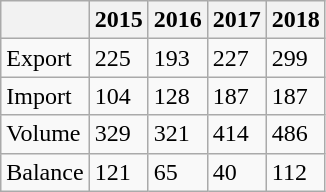<table class="wikitable sortable">
<tr>
<th></th>
<th>2015</th>
<th>2016</th>
<th>2017</th>
<th>2018</th>
</tr>
<tr>
<td>Export</td>
<td>225</td>
<td>193</td>
<td>227</td>
<td>299</td>
</tr>
<tr>
<td>Import</td>
<td>104</td>
<td>128</td>
<td>187</td>
<td>187</td>
</tr>
<tr>
<td>Volume</td>
<td>329</td>
<td>321</td>
<td>414</td>
<td>486</td>
</tr>
<tr>
<td>Balance</td>
<td>121</td>
<td>65</td>
<td>40</td>
<td>112</td>
</tr>
</table>
